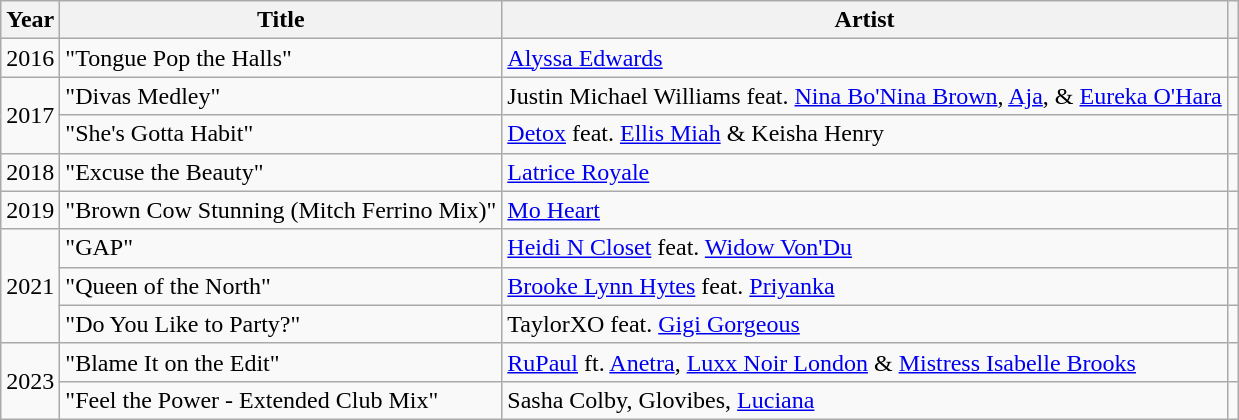<table class="wikitable">
<tr>
<th>Year</th>
<th>Title</th>
<th>Artist</th>
<th></th>
</tr>
<tr>
<td>2016</td>
<td>"Tongue Pop the Halls"</td>
<td><a href='#'>Alyssa Edwards</a></td>
<td style="text-align: center;"></td>
</tr>
<tr>
<td rowspan="2">2017</td>
<td>"Divas Medley"</td>
<td>Justin Michael Williams feat. <a href='#'>Nina Bo'Nina Brown</a>, <a href='#'>Aja</a>, & <a href='#'>Eureka O'Hara</a></td>
<td style="text-align: center;"></td>
</tr>
<tr>
<td>"She's Gotta Habit"</td>
<td><a href='#'>Detox</a> feat. <a href='#'>Ellis Miah</a> & Keisha Henry</td>
<td style="text-align: center;"></td>
</tr>
<tr>
<td>2018</td>
<td>"Excuse the Beauty"</td>
<td><a href='#'>Latrice Royale</a></td>
<td style="text-align: center;"></td>
</tr>
<tr>
<td>2019</td>
<td>"Brown Cow Stunning (Mitch Ferrino Mix)"</td>
<td><a href='#'>Mo Heart</a></td>
<td style="text-align: center;"></td>
</tr>
<tr>
<td rowspan="3">2021</td>
<td>"GAP"</td>
<td><a href='#'>Heidi N Closet</a> feat. <a href='#'>Widow Von'Du</a></td>
<td style="text-align: center;"></td>
</tr>
<tr>
<td>"Queen of the North"</td>
<td><a href='#'>Brooke Lynn Hytes</a> feat. <a href='#'>Priyanka</a></td>
<td style="text-align: center;"></td>
</tr>
<tr>
<td>"Do You Like to Party?"</td>
<td>TaylorXO feat. <a href='#'>Gigi Gorgeous</a></td>
<td style=text-align center;"></td>
</tr>
<tr>
<td rowspan="2">2023</td>
<td>"Blame It on the Edit"</td>
<td><a href='#'>RuPaul</a> ft. <a href='#'>Anetra</a>, <a href='#'>Luxx Noir London</a> & <a href='#'>Mistress Isabelle Brooks</a></td>
<td style="text-align: center;"><br></td>
</tr>
<tr>
<td>"Feel the Power - Extended Club Mix"</td>
<td>Sasha Colby, Glovibes, <a href='#'>Luciana</a></td>
<td style="text-align: center;"></td>
</tr>
</table>
